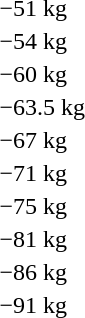<table>
<tr>
<td rowspan=2>−51 kg</td>
<td rowspan=2></td>
<td rowspan=2></td>
<td></td>
</tr>
<tr>
<td></td>
</tr>
<tr>
<td rowspan=2>−54 kg</td>
<td rowspan=2></td>
<td rowspan=2></td>
<td></td>
</tr>
<tr>
<td></td>
</tr>
<tr>
<td rowspan=2>−60 kg</td>
<td rowspan=2></td>
<td rowspan=2></td>
<td></td>
</tr>
<tr>
<td></td>
</tr>
<tr>
<td rowspan=2>−63.5 kg</td>
<td rowspan=2></td>
<td rowspan=2></td>
<td></td>
</tr>
<tr>
<td></td>
</tr>
<tr>
<td rowspan=2>−67 kg</td>
<td rowspan=2></td>
<td rowspan=2></td>
<td></td>
</tr>
<tr>
<td></td>
</tr>
<tr>
<td rowspan=2>−71 kg</td>
<td rowspan=2></td>
<td rowspan=2></td>
<td></td>
</tr>
<tr>
<td></td>
</tr>
<tr>
<td rowspan=2>−75 kg</td>
<td rowspan=2></td>
<td rowspan=2></td>
<td></td>
</tr>
<tr>
<td></td>
</tr>
<tr>
<td rowspan=2>−81 kg</td>
<td rowspan=2></td>
<td rowspan=2></td>
<td></td>
</tr>
<tr>
<td></td>
</tr>
<tr>
<td rowspan=2>−86 kg</td>
<td rowspan=2></td>
<td rowspan=2></td>
<td></td>
</tr>
<tr>
<td></td>
</tr>
<tr>
<td rowspan=2>−91 kg</td>
<td rowspan=2></td>
<td rowspan=2></td>
<td></td>
</tr>
<tr>
<td></td>
</tr>
</table>
